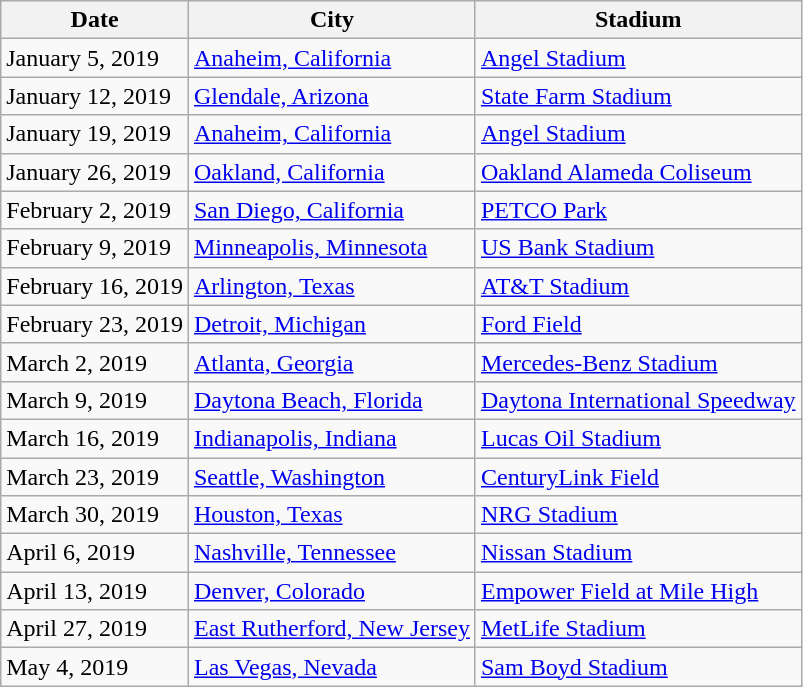<table class="wikitable">
<tr>
<th>Date</th>
<th>City</th>
<th>Stadium</th>
</tr>
<tr>
<td>January 5, 2019</td>
<td><a href='#'>Anaheim, California</a></td>
<td><a href='#'>Angel Stadium</a></td>
</tr>
<tr>
<td>January 12, 2019</td>
<td><a href='#'>Glendale, Arizona</a></td>
<td><a href='#'>State Farm Stadium</a></td>
</tr>
<tr>
<td>January 19, 2019</td>
<td><a href='#'>Anaheim, California</a></td>
<td><a href='#'>Angel Stadium</a></td>
</tr>
<tr>
<td>January 26, 2019</td>
<td><a href='#'>Oakland, California</a></td>
<td><a href='#'>Oakland Alameda Coliseum</a></td>
</tr>
<tr>
<td>February 2, 2019</td>
<td><a href='#'>San Diego, California</a></td>
<td><a href='#'>PETCO Park</a></td>
</tr>
<tr>
<td>February 9, 2019</td>
<td><a href='#'>Minneapolis, Minnesota</a></td>
<td><a href='#'>US Bank Stadium</a></td>
</tr>
<tr>
<td>February 16, 2019</td>
<td><a href='#'>Arlington, Texas</a></td>
<td><a href='#'>AT&T Stadium</a></td>
</tr>
<tr>
<td>February 23, 2019</td>
<td><a href='#'>Detroit, Michigan</a></td>
<td><a href='#'>Ford Field</a></td>
</tr>
<tr>
<td>March 2, 2019</td>
<td><a href='#'>Atlanta, Georgia</a></td>
<td><a href='#'>Mercedes-Benz Stadium</a></td>
</tr>
<tr>
<td>March 9, 2019</td>
<td><a href='#'>Daytona Beach, Florida</a></td>
<td><a href='#'>Daytona International Speedway</a></td>
</tr>
<tr>
<td>March 16, 2019</td>
<td><a href='#'>Indianapolis, Indiana</a></td>
<td><a href='#'>Lucas Oil Stadium</a></td>
</tr>
<tr>
<td>March 23, 2019</td>
<td><a href='#'>Seattle, Washington</a></td>
<td><a href='#'>CenturyLink Field</a></td>
</tr>
<tr>
<td>March 30, 2019</td>
<td><a href='#'>Houston, Texas</a></td>
<td><a href='#'>NRG Stadium</a></td>
</tr>
<tr>
<td>April 6, 2019</td>
<td><a href='#'>Nashville, Tennessee</a></td>
<td><a href='#'>Nissan Stadium</a></td>
</tr>
<tr>
<td>April 13, 2019</td>
<td><a href='#'>Denver, Colorado</a></td>
<td><a href='#'>Empower Field at Mile High</a></td>
</tr>
<tr>
<td>April 27, 2019</td>
<td><a href='#'>East Rutherford, New Jersey</a></td>
<td><a href='#'>MetLife Stadium</a></td>
</tr>
<tr>
<td>May 4, 2019</td>
<td><a href='#'>Las Vegas, Nevada</a></td>
<td><a href='#'>Sam Boyd Stadium</a></td>
</tr>
</table>
